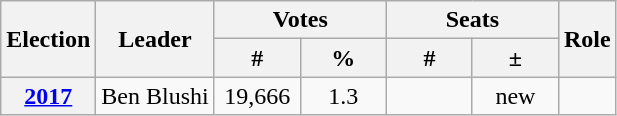<table class=wikitable style="text-align:center">
<tr>
<th rowspan=2>Election</th>
<th rowspan=2>Leader</th>
<th colspan=2>Votes</th>
<th colspan=2>Seats</th>
<th rowspan=2>Role</th>
</tr>
<tr>
<th style="width:50px">#</th>
<th style="width:50px">%</th>
<th style="width:50px">#</th>
<th style="width:50px">±</th>
</tr>
<tr>
<th><a href='#'>2017</a></th>
<td>Ben Blushi</td>
<td>19,666</td>
<td>1.3</td>
<td style="text-align:right;"></td>
<td>new</td>
<td></td>
</tr>
</table>
